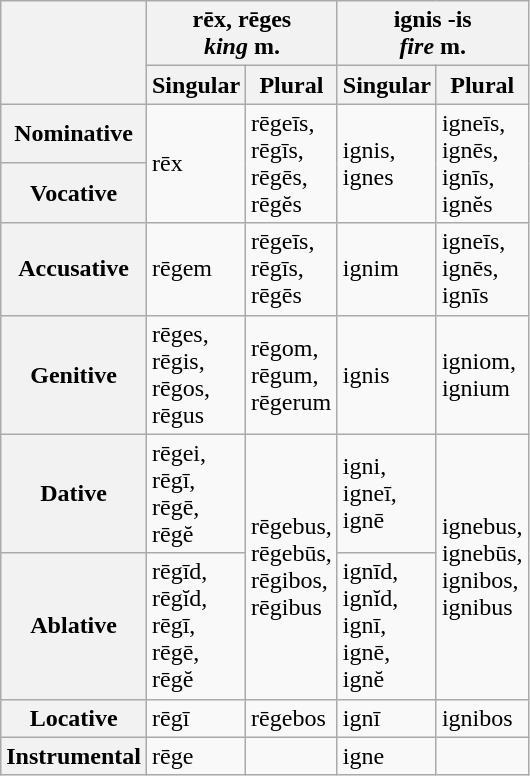<table class="wikitable" align="left" style="margin:1em">
<tr>
<th rowspan="2"></th>
<th colspan="2">rēx, rēges <br> <em>king</em> m.</th>
<th colspan="2">ignis -is <br> <em>fire</em> m.</th>
</tr>
<tr>
<th>Singular</th>
<th>Plural</th>
<th>Singular</th>
<th>Plural</th>
</tr>
<tr>
<th>Nominative</th>
<td rowspan="2">rēx</td>
<td rowspan="2">rēgeīs,<br>rēgīs,<br>rēgēs,<br>rēgĕs</td>
<td rowspan="2">ignis,<br>ignes</td>
<td rowspan="2">igneīs,<br>ignēs,<br>ignīs,<br>ignĕs</td>
</tr>
<tr>
<th>Vocative</th>
</tr>
<tr>
<th>Accusative</th>
<td>rēgem</td>
<td>rēgeīs,<br>rēgīs,<br>rēgēs</td>
<td>ignim</td>
<td>igneīs,<br>ignēs,<br>ignīs</td>
</tr>
<tr>
<th>Genitive</th>
<td>rēges,<br>rēgis,<br>rēgos,<br>rēgus</td>
<td>rēgom,<br>rēgum,<br>rēgerum</td>
<td>ignis</td>
<td>igniom,<br>ignium</td>
</tr>
<tr>
<th>Dative</th>
<td>rēgei,<br>rēgī,<br>rēgē,<br>rēgĕ</td>
<td rowspan="2">rēgebus,<br>rēgebūs,<br>rēgibos,<br>rēgibus</td>
<td>igni,<br>igneī,<br>ignē</td>
<td rowspan="2">ignebus,<br>ignebūs,<br>ignibos,<br>ignibus</td>
</tr>
<tr>
<th>Ablative</th>
<td>rēgīd,<br>rēgĭd,<br>rēgī,<br>rēgē,<br>rēgĕ</td>
<td>ignīd,<br>ignĭd,<br>ignī,<br>ignē,<br>ignĕ</td>
</tr>
<tr>
<th>Locative</th>
<td>rēgī</td>
<td>rēgebos</td>
<td>ignī</td>
<td>ignibos</td>
</tr>
<tr>
<th>Instrumental</th>
<td>rēge</td>
<td></td>
<td>igne</td>
<td></td>
</tr>
</table>
